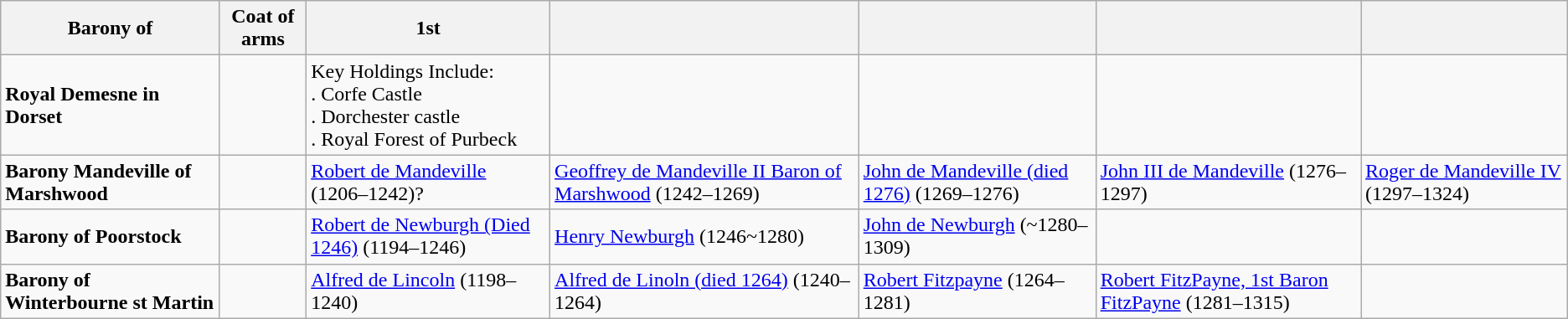<table class="wikitable">
<tr>
<th>Barony of</th>
<th>Coat of arms</th>
<th>1st</th>
<th></th>
<th></th>
<th></th>
<th></th>
</tr>
<tr>
<td><strong>Royal Demesne in Dorset</strong></td>
<td></td>
<td>Key Holdings Include:<br>. Corfe Castle<br>. Dorchester castle<br>. Royal Forest of Purbeck</td>
<td></td>
<td></td>
<td></td>
<td></td>
</tr>
<tr>
<td><strong>Barony Mandeville of Marshwood</strong></td>
<td></td>
<td><a href='#'>Robert de Mandeville</a> (1206–1242)?</td>
<td><a href='#'>Geoffrey de Mandeville II Baron of Marshwood</a> (1242–1269)</td>
<td><a href='#'>John de Mandeville (died 1276)</a> (1269–1276)</td>
<td><a href='#'>John III de Mandeville</a> (1276–1297)</td>
<td><a href='#'>Roger de Mandeville IV</a> (1297–1324)</td>
</tr>
<tr>
<td><strong>Barony of Poorstock</strong></td>
<td></td>
<td><a href='#'>Robert de Newburgh (Died 1246)</a> (1194–1246)</td>
<td><a href='#'>Henry Newburgh</a> (1246~1280)</td>
<td><a href='#'>John de Newburgh</a> (~1280–1309)</td>
<td></td>
<td></td>
</tr>
<tr>
<td><strong>Barony of Winterbourne st Martin</strong></td>
<td></td>
<td><a href='#'>Alfred de Lincoln</a> (1198–1240)</td>
<td><a href='#'>Alfred de Linoln (died 1264)</a> (1240–1264)</td>
<td><a href='#'>Robert Fitzpayne</a> (1264–1281)</td>
<td><a href='#'>Robert FitzPayne, 1st Baron FitzPayne</a> (1281–1315)</td>
<td></td>
</tr>
</table>
